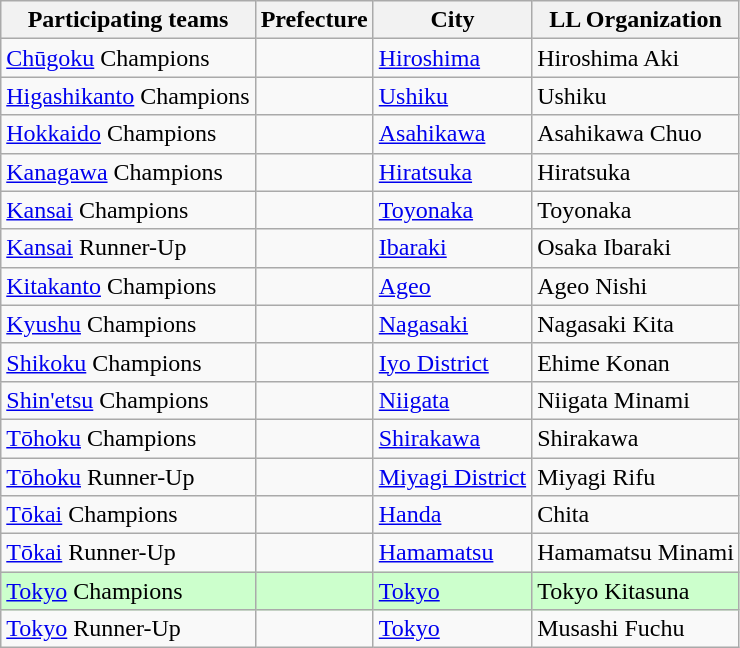<table class="wikitable">
<tr>
<th>Participating teams</th>
<th>Prefecture</th>
<th>City</th>
<th>LL Organization</th>
</tr>
<tr>
<td><a href='#'>Chūgoku</a> Champions</td>
<td><strong></strong></td>
<td><a href='#'>Hiroshima</a></td>
<td>Hiroshima Aki</td>
</tr>
<tr>
<td><a href='#'>Higashikanto</a> Champions</td>
<td><strong></strong></td>
<td><a href='#'>Ushiku</a></td>
<td>Ushiku</td>
</tr>
<tr>
<td><a href='#'>Hokkaido</a> Champions</td>
<td><strong></strong></td>
<td><a href='#'>Asahikawa</a></td>
<td>Asahikawa Chuo</td>
</tr>
<tr>
<td><a href='#'>Kanagawa</a> Champions</td>
<td><strong></strong></td>
<td><a href='#'>Hiratsuka</a></td>
<td>Hiratsuka</td>
</tr>
<tr>
<td><a href='#'>Kansai</a> Champions</td>
<td><strong></strong></td>
<td><a href='#'>Toyonaka</a></td>
<td>Toyonaka</td>
</tr>
<tr>
<td><a href='#'>Kansai</a> Runner-Up</td>
<td><strong></strong></td>
<td><a href='#'>Ibaraki</a></td>
<td>Osaka Ibaraki</td>
</tr>
<tr>
<td><a href='#'>Kitakanto</a> Champions</td>
<td><strong></strong></td>
<td><a href='#'>Ageo</a></td>
<td>Ageo Nishi</td>
</tr>
<tr>
<td><a href='#'>Kyushu</a> Champions</td>
<td><strong></strong></td>
<td><a href='#'>Nagasaki</a></td>
<td>Nagasaki Kita</td>
</tr>
<tr>
<td><a href='#'>Shikoku</a> Champions</td>
<td><strong></strong></td>
<td><a href='#'>Iyo District</a></td>
<td>Ehime Konan</td>
</tr>
<tr>
<td><a href='#'>Shin'etsu</a> Champions</td>
<td><strong></strong></td>
<td><a href='#'>Niigata</a></td>
<td>Niigata Minami</td>
</tr>
<tr>
<td><a href='#'>Tōhoku</a> Champions</td>
<td><strong></strong></td>
<td><a href='#'>Shirakawa</a></td>
<td>Shirakawa</td>
</tr>
<tr>
<td><a href='#'>Tōhoku</a> Runner-Up</td>
<td><strong></strong></td>
<td><a href='#'>Miyagi District</a></td>
<td>Miyagi Rifu</td>
</tr>
<tr>
<td><a href='#'>Tōkai</a> Champions</td>
<td><strong></strong></td>
<td><a href='#'>Handa</a></td>
<td>Chita</td>
</tr>
<tr>
<td><a href='#'>Tōkai</a> Runner-Up</td>
<td><strong></strong></td>
<td><a href='#'>Hamamatsu</a></td>
<td>Hamamatsu Minami</td>
</tr>
<tr bgcolor="ccffcc">
<td><a href='#'>Tokyo</a> Champions</td>
<td><strong></strong></td>
<td><a href='#'>Tokyo</a></td>
<td>Tokyo Kitasuna</td>
</tr>
<tr>
<td><a href='#'>Tokyo</a> Runner-Up</td>
<td><strong></strong></td>
<td><a href='#'>Tokyo</a></td>
<td>Musashi Fuchu</td>
</tr>
</table>
